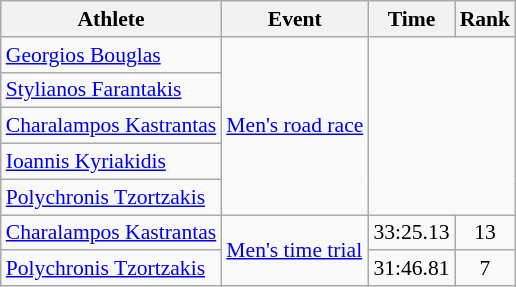<table class=wikitable style="font-size:90%">
<tr>
<th>Athlete</th>
<th>Event</th>
<th>Time</th>
<th>Rank</th>
</tr>
<tr align=center>
<td align=left><a href='#'>Georgios Bouglas</a></td>
<td align=left rowspan=5><a href='#'>Men's road race</a></td>
<td rowspan=5 colspan=2></td>
</tr>
<tr align=center>
<td align=left><a href='#'>Stylianos Farantakis</a></td>
</tr>
<tr align=center>
<td align=left><a href='#'>Charalampos Kastrantas</a></td>
</tr>
<tr align=center>
<td align=left><a href='#'>Ioannis Kyriakidis</a></td>
</tr>
<tr align=center>
<td align=left><a href='#'>Polychronis Tzortzakis</a></td>
</tr>
<tr align=center>
<td align=left><a href='#'>Charalampos Kastrantas</a></td>
<td align=left rowspan=2><a href='#'>Men's time trial</a></td>
<td>33:25.13</td>
<td>13</td>
</tr>
<tr align=center>
<td align=left><a href='#'>Polychronis Tzortzakis</a></td>
<td>31:46.81</td>
<td>7</td>
</tr>
</table>
